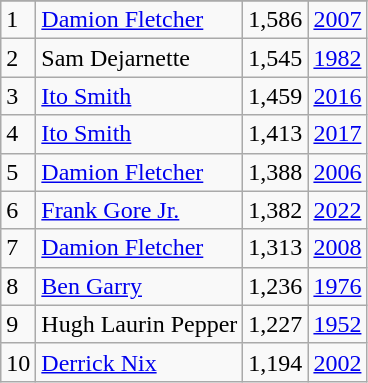<table class="wikitable">
<tr>
</tr>
<tr>
<td>1</td>
<td><a href='#'>Damion Fletcher</a></td>
<td>1,586</td>
<td><a href='#'>2007</a></td>
</tr>
<tr>
<td>2</td>
<td>Sam Dejarnette</td>
<td>1,545</td>
<td><a href='#'>1982</a></td>
</tr>
<tr>
<td>3</td>
<td><a href='#'>Ito Smith</a></td>
<td>1,459</td>
<td><a href='#'>2016</a></td>
</tr>
<tr>
<td>4</td>
<td><a href='#'>Ito Smith</a></td>
<td>1,413</td>
<td><a href='#'>2017</a></td>
</tr>
<tr>
<td>5</td>
<td><a href='#'>Damion Fletcher</a></td>
<td>1,388</td>
<td><a href='#'>2006</a></td>
</tr>
<tr>
<td>6</td>
<td><a href='#'>Frank Gore Jr.</a></td>
<td>1,382</td>
<td><a href='#'>2022</a></td>
</tr>
<tr>
<td>7</td>
<td><a href='#'>Damion Fletcher</a></td>
<td>1,313</td>
<td><a href='#'>2008</a></td>
</tr>
<tr>
<td>8</td>
<td><a href='#'>Ben Garry</a></td>
<td>1,236</td>
<td><a href='#'>1976</a></td>
</tr>
<tr>
<td>9</td>
<td>Hugh Laurin Pepper</td>
<td>1,227</td>
<td><a href='#'>1952</a></td>
</tr>
<tr>
<td>10</td>
<td><a href='#'>Derrick Nix</a></td>
<td>1,194</td>
<td><a href='#'>2002</a></td>
</tr>
</table>
